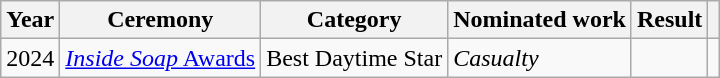<table class="wikitable">
<tr>
<th>Year</th>
<th>Ceremony</th>
<th>Category</th>
<th>Nominated work</th>
<th>Result</th>
<th></th>
</tr>
<tr>
<td>2024</td>
<td><a href='#'><em>Inside Soap</em> Awards</a></td>
<td>Best Daytime Star</td>
<td><em>Casualty</em></td>
<td></td>
<td align="center"></td>
</tr>
</table>
